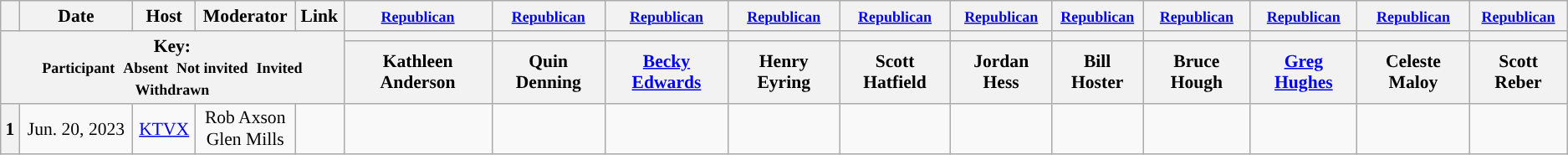<table class="wikitable" style="text-align:center;font-size:90%;">
<tr>
<th scope="col"></th>
<th scope="col">Date</th>
<th scope="col">Host</th>
<th scope="col">Moderator</th>
<th scope="col">Link</th>
<th scope="col"><small><a href='#'>Republican</a></small></th>
<th scope="col"><small><a href='#'>Republican</a></small></th>
<th scope="col"><small><a href='#'>Republican</a></small></th>
<th scope="col"><small><a href='#'>Republican</a></small></th>
<th scope="col"><small><a href='#'>Republican</a></small></th>
<th scope="col"><small><a href='#'>Republican</a></small></th>
<th scope="col"><small><a href='#'>Republican</a></small></th>
<th scope="col"><small><a href='#'>Republican</a></small></th>
<th scope="col"><small><a href='#'>Republican</a></small></th>
<th scope="col"><small><a href='#'>Republican</a></small></th>
<th scope="col"><small><a href='#'>Republican</a></small></th>
</tr>
<tr>
<th colspan="5" rowspan="2">Key:<br> <small>Participant </small>  <small>Absent </small>  <small>Not invited </small>  <small>Invited  Withdrawn</small></th>
<th scope="col" style="background:"></th>
<th scope="col" style="background:"></th>
<th scope="col" style="background:"></th>
<th scope="col" style="background:"></th>
<th scope="col" style="background:"></th>
<th scope="col" style="background:"></th>
<th scope="col" style="background:"></th>
<th scope="col" style="background:"></th>
<th scope="col" style="background:"></th>
<th scope="col" style="background:"></th>
<th scope="col" style="background:"></th>
</tr>
<tr>
<th scope="col">Kathleen Anderson</th>
<th scope="col">Quin Denning</th>
<th scope="col"><a href='#'>Becky Edwards</a></th>
<th scope="col">Henry Eyring</th>
<th scope="col">Scott Hatfield</th>
<th scope="col">Jordan Hess</th>
<th scope="col">Bill Hoster</th>
<th scope="col">Bruce Hough</th>
<th scope="col"><a href='#'>Greg Hughes</a></th>
<th scope="col">Celeste Maloy</th>
<th scope="col">Scott Reber</th>
</tr>
<tr>
<th>1</th>
<td style="white-space:nowrap;">Jun. 20, 2023</td>
<td style="white-space:nowrap;"><a href='#'>KTVX</a></td>
<td style="white-space:nowrap;">Rob Axson<br>Glen Mills</td>
<td style="white-space:nowrap;"><br></td>
<td></td>
<td></td>
<td></td>
<td></td>
<td></td>
<td></td>
<td></td>
<td></td>
<td></td>
<td></td>
<td></td>
</tr>
</table>
